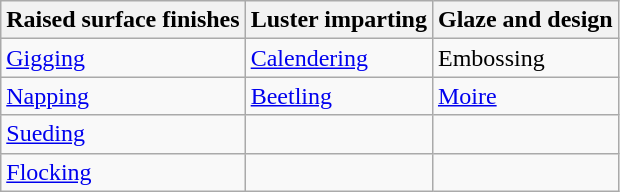<table class="wikitable">
<tr>
<th>Raised surface finishes</th>
<th>Luster imparting</th>
<th>Glaze and design</th>
</tr>
<tr>
<td><a href='#'>Gigging</a></td>
<td><a href='#'>Calendering</a></td>
<td>Embossing</td>
</tr>
<tr>
<td><a href='#'>Napping</a></td>
<td><a href='#'>Beetling</a></td>
<td><a href='#'>Moire</a></td>
</tr>
<tr>
<td><a href='#'>Sueding</a></td>
<td></td>
<td></td>
</tr>
<tr>
<td><a href='#'>Flocking</a></td>
<td></td>
</tr>
</table>
